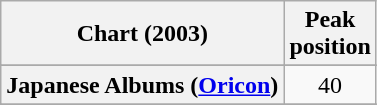<table class="wikitable sortable plainrowheaders" style="text-align:center">
<tr>
<th scope="col">Chart (2003)</th>
<th scope="col">Peak<br> position</th>
</tr>
<tr>
</tr>
<tr>
</tr>
<tr>
</tr>
<tr>
</tr>
<tr>
<th scope="row">Japanese Albums (<a href='#'>Oricon</a>)</th>
<td>40</td>
</tr>
<tr>
</tr>
<tr>
</tr>
<tr>
</tr>
<tr>
</tr>
</table>
